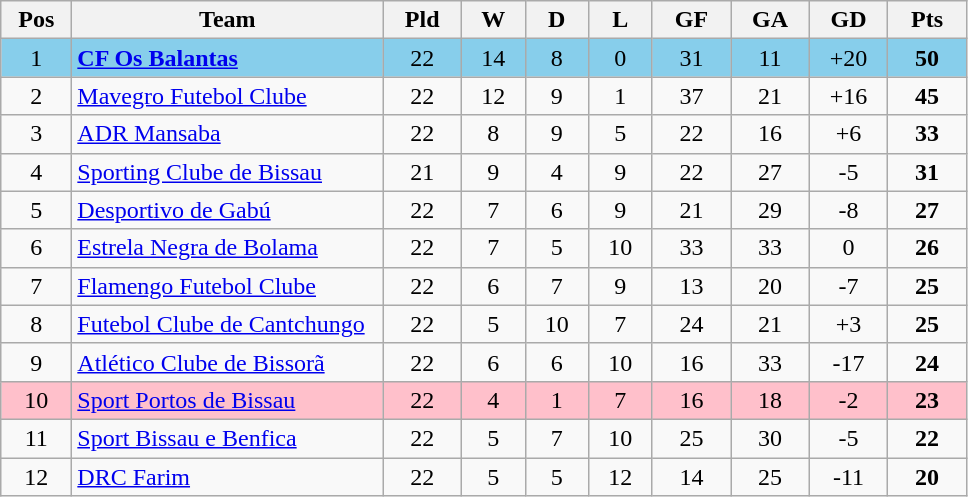<table class="wikitable" style="text-align: center;">
<tr>
<th style="width: 40px;">Pos</th>
<th style="width: 200px;">Team</th>
<th style="width: 45px;">Pld</th>
<th style="width: 35px;">W</th>
<th style="width: 35px;">D</th>
<th style="width: 35px;">L</th>
<th style="width: 45px;">GF</th>
<th style="width: 45px;">GA</th>
<th style="width: 45px;">GD</th>
<th style="width: 45px;">Pts</th>
</tr>
<tr style="background:skyblue;">
<td>1</td>
<td style="text-align: left;"><strong><a href='#'>CF Os Balantas</a></strong></td>
<td>22</td>
<td>14</td>
<td>8</td>
<td>0</td>
<td>31</td>
<td>11</td>
<td>+20</td>
<td><strong>50</strong></td>
</tr>
<tr>
<td>2</td>
<td style="text-align: left;"><a href='#'>Mavegro Futebol Clube</a></td>
<td>22</td>
<td>12</td>
<td>9</td>
<td>1</td>
<td>37</td>
<td>21</td>
<td>+16</td>
<td><strong>45</strong></td>
</tr>
<tr>
<td>3</td>
<td style="text-align: left;"><a href='#'>ADR Mansaba</a></td>
<td>22</td>
<td>8</td>
<td>9</td>
<td>5</td>
<td>22</td>
<td>16</td>
<td>+6</td>
<td><strong>33</strong></td>
</tr>
<tr>
<td>4</td>
<td style="text-align: left;"><a href='#'>Sporting Clube de Bissau</a></td>
<td>21</td>
<td>9</td>
<td>4</td>
<td>9</td>
<td>22</td>
<td>27</td>
<td>-5</td>
<td><strong>31</strong></td>
</tr>
<tr>
<td>5</td>
<td style="text-align: left;"><a href='#'>Desportivo de Gabú</a></td>
<td>22</td>
<td>7</td>
<td>6</td>
<td>9</td>
<td>21</td>
<td>29</td>
<td>-8</td>
<td><strong>27</strong></td>
</tr>
<tr>
<td>6</td>
<td style="text-align: left;"><a href='#'>Estrela Negra de Bolama</a></td>
<td>22</td>
<td>7</td>
<td>5</td>
<td>10</td>
<td>33</td>
<td>33</td>
<td>0</td>
<td><strong>26</strong></td>
</tr>
<tr>
<td>7</td>
<td style="text-align: left;"><a href='#'>Flamengo Futebol Clube</a></td>
<td>22</td>
<td>6</td>
<td>7</td>
<td>9</td>
<td>13</td>
<td>20</td>
<td>-7</td>
<td><strong>25</strong></td>
</tr>
<tr>
<td>8</td>
<td style="text-align: left;"><a href='#'>Futebol Clube de Cantchungo</a></td>
<td>22</td>
<td>5</td>
<td>10</td>
<td>7</td>
<td>24</td>
<td>21</td>
<td>+3</td>
<td><strong>25</strong></td>
</tr>
<tr>
<td>9</td>
<td style="text-align: left;"><a href='#'>Atlético Clube de Bissorã</a></td>
<td>22</td>
<td>6</td>
<td>6</td>
<td>10</td>
<td>16</td>
<td>33</td>
<td>-17</td>
<td><strong>24</strong></td>
</tr>
<tr style="background:#ffc0cb;">
<td>10</td>
<td style="text-align: left;"><a href='#'>Sport Portos de Bissau</a></td>
<td>22</td>
<td>4</td>
<td>1</td>
<td>7</td>
<td>16</td>
<td>18</td>
<td>-2</td>
<td><strong>23</strong></td>
</tr>
<tr -style="background:#ffcocb;">
<td>11</td>
<td style="text-align: left;"><a href='#'>Sport Bissau e Benfica</a></td>
<td>22</td>
<td>5</td>
<td>7</td>
<td>10</td>
<td>25</td>
<td>30</td>
<td>-5</td>
<td><strong>22</strong></td>
</tr>
<tr style="background:#ffcocb;">
<td>12</td>
<td style="text-align: left;"><a href='#'>DRC Farim</a></td>
<td>22</td>
<td>5</td>
<td>5</td>
<td>12</td>
<td>14</td>
<td>25</td>
<td>-11</td>
<td><strong>20</strong></td>
</tr>
</table>
